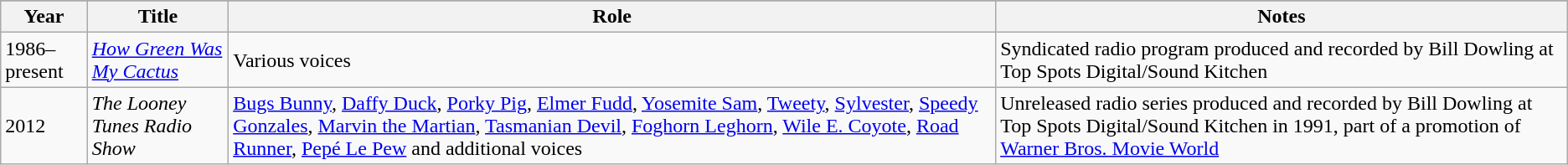<table class="wikitable">
<tr style="background:#b0c4de; text-aligb:center;">
</tr>
<tr>
<th>Year</th>
<th>Title</th>
<th>Role</th>
<th>Notes</th>
</tr>
<tr>
<td>1986–present</td>
<td><em><a href='#'>How Green Was My Cactus</a></em></td>
<td>Various voices</td>
<td>Syndicated radio program produced and recorded by Bill Dowling at Top Spots Digital/Sound Kitchen</td>
</tr>
<tr>
<td>2012</td>
<td><em>The Looney Tunes Radio Show</em></td>
<td><a href='#'>Bugs Bunny</a>, <a href='#'>Daffy Duck</a>, <a href='#'>Porky Pig</a>, <a href='#'>Elmer Fudd</a>, <a href='#'>Yosemite Sam</a>, <a href='#'>Tweety</a>, <a href='#'>Sylvester</a>, <a href='#'>Speedy Gonzales</a>, <a href='#'>Marvin the Martian</a>, <a href='#'>Tasmanian Devil</a>, <a href='#'>Foghorn Leghorn</a>, <a href='#'>Wile E. Coyote</a>, <a href='#'>Road Runner</a>, <a href='#'>Pepé Le Pew</a> and additional voices</td>
<td>Unreleased radio series produced and recorded by Bill Dowling at Top Spots Digital/Sound Kitchen in 1991, part of a promotion of <a href='#'>Warner Bros. Movie World</a></td>
</tr>
</table>
